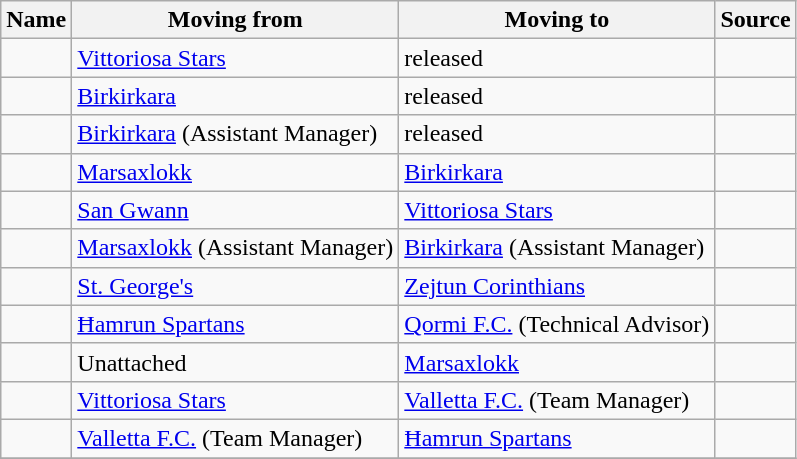<table class="wikitable sortable">
<tr>
<th>Name</th>
<th>Moving from</th>
<th>Moving to</th>
<th>Source</th>
</tr>
<tr>
<td> </td>
<td><a href='#'>Vittoriosa Stars</a></td>
<td>released</td>
<td></td>
</tr>
<tr>
<td> </td>
<td><a href='#'>Birkirkara</a></td>
<td>released</td>
<td></td>
</tr>
<tr>
<td> </td>
<td><a href='#'>Birkirkara</a> (Assistant Manager)</td>
<td>released</td>
<td></td>
</tr>
<tr>
<td> </td>
<td><a href='#'>Marsaxlokk</a></td>
<td><a href='#'>Birkirkara</a></td>
<td></td>
</tr>
<tr>
<td> </td>
<td><a href='#'>San Gwann</a></td>
<td><a href='#'>Vittoriosa Stars</a></td>
<td></td>
</tr>
<tr>
<td> </td>
<td><a href='#'>Marsaxlokk</a> (Assistant Manager)</td>
<td><a href='#'>Birkirkara</a> (Assistant Manager)</td>
<td></td>
</tr>
<tr>
<td> </td>
<td><a href='#'>St. George's</a></td>
<td><a href='#'>Zejtun Corinthians</a></td>
<td></td>
</tr>
<tr>
<td> </td>
<td><a href='#'>Ħamrun Spartans</a></td>
<td><a href='#'>Qormi F.C.</a> (Technical Advisor)</td>
<td></td>
</tr>
<tr>
<td> </td>
<td>Unattached</td>
<td><a href='#'>Marsaxlokk</a></td>
<td></td>
</tr>
<tr>
<td> </td>
<td><a href='#'>Vittoriosa Stars</a></td>
<td><a href='#'>Valletta F.C.</a> (Team Manager)</td>
<td></td>
</tr>
<tr>
<td> </td>
<td><a href='#'>Valletta F.C.</a> (Team Manager)</td>
<td><a href='#'>Ħamrun Spartans</a></td>
<td></td>
</tr>
<tr>
</tr>
</table>
